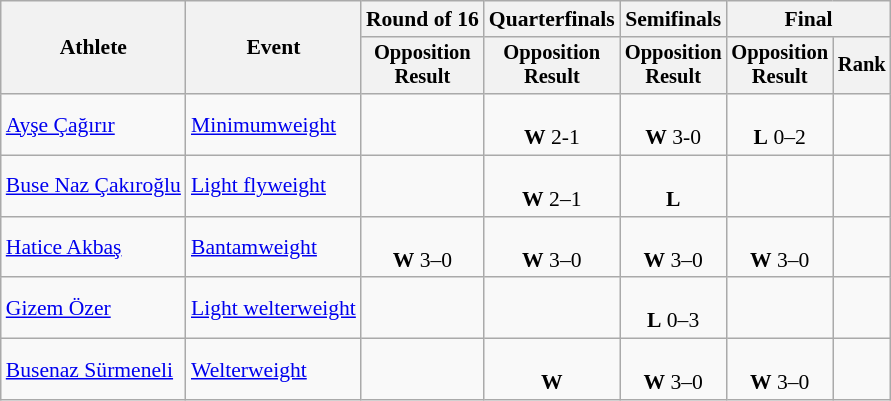<table class="wikitable" style="font-size:90%">
<tr>
<th rowspan="2">Athlete</th>
<th rowspan="2">Event</th>
<th>Round of 16</th>
<th>Quarterfinals</th>
<th>Semifinals</th>
<th colspan=2>Final</th>
</tr>
<tr style="font-size:95%">
<th>Opposition<br>Result</th>
<th>Opposition<br>Result</th>
<th>Opposition<br>Result</th>
<th>Opposition<br>Result</th>
<th>Rank</th>
</tr>
<tr align=center>
<td align=left><a href='#'>Ayşe Çağırır</a></td>
<td align=left><a href='#'>Minimumweight</a></td>
<td></td>
<td><br><strong>W</strong> 2-1</td>
<td><br><strong>W</strong> 3-0</td>
<td><br><strong>L</strong> 0–2</td>
<td></td>
</tr>
<tr align=center>
<td align=left><a href='#'>Buse Naz Çakıroğlu</a></td>
<td align=left><a href='#'>Light flyweight</a></td>
<td></td>
<td><br><strong>W</strong> 2–1</td>
<td><br><strong>L</strong> </td>
<td></td>
<td></td>
</tr>
<tr align=center>
<td align=left><a href='#'>Hatice Akbaş</a></td>
<td align=left><a href='#'>Bantamweight</a></td>
<td><br><strong>W</strong> 3–0</td>
<td><br><strong>W</strong> 3–0</td>
<td><br><strong>W</strong> 3–0</td>
<td><br><strong>W</strong> 3–0</td>
<td></td>
</tr>
<tr align=center>
<td align=left><a href='#'>Gizem Özer</a></td>
<td align=left><a href='#'>Light welterweight</a></td>
<td></td>
<td></td>
<td><br><strong>L</strong> 0–3</td>
<td></td>
<td></td>
</tr>
<tr align=center>
<td align=left><a href='#'>Busenaz Sürmeneli</a></td>
<td align=left><a href='#'>Welterweight</a></td>
<td></td>
<td><br><strong>W</strong> </td>
<td><br><strong>W</strong> 3–0</td>
<td><br><strong>W</strong> 3–0</td>
<td></td>
</tr>
</table>
